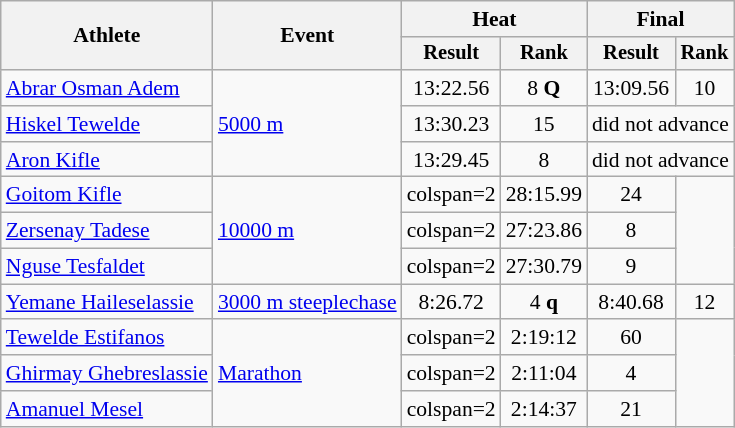<table class="wikitable" style="font-size:90%">
<tr>
<th rowspan="2">Athlete</th>
<th rowspan="2">Event</th>
<th colspan="2">Heat</th>
<th colspan="2">Final</th>
</tr>
<tr style="font-size:95%">
<th>Result</th>
<th>Rank</th>
<th>Result</th>
<th>Rank</th>
</tr>
<tr align=center>
<td align=left><a href='#'>Abrar Osman Adem</a></td>
<td align=left rowspan=3><a href='#'>5000 m</a></td>
<td>13:22.56</td>
<td>8 <strong>Q</strong></td>
<td>13:09.56</td>
<td>10</td>
</tr>
<tr align=center>
<td align=left><a href='#'>Hiskel Tewelde</a></td>
<td>13:30.23</td>
<td>15</td>
<td colspan=2>did not advance</td>
</tr>
<tr align=center>
<td align=left><a href='#'>Aron Kifle</a></td>
<td>13:29.45</td>
<td>8</td>
<td colspan=2>did not advance</td>
</tr>
<tr align=center>
<td align=left><a href='#'>Goitom Kifle</a></td>
<td align=left rowspan=3><a href='#'>10000 m</a></td>
<td>colspan=2 </td>
<td>28:15.99</td>
<td>24</td>
</tr>
<tr align=center>
<td align=left><a href='#'>Zersenay Tadese</a></td>
<td>colspan=2 </td>
<td>27:23.86</td>
<td>8</td>
</tr>
<tr align=center>
<td align=left><a href='#'>Nguse Tesfaldet</a></td>
<td>colspan=2 </td>
<td>27:30.79</td>
<td>9</td>
</tr>
<tr align=center>
<td align=left><a href='#'>Yemane Haileselassie</a></td>
<td align=left><a href='#'>3000 m steeplechase</a></td>
<td>8:26.72</td>
<td>4 <strong>q</strong></td>
<td>8:40.68</td>
<td>12</td>
</tr>
<tr align=center>
<td align=left><a href='#'>Tewelde Estifanos</a></td>
<td align=left rowspan=3><a href='#'>Marathon</a></td>
<td>colspan=2 </td>
<td>2:19:12</td>
<td>60</td>
</tr>
<tr align=center>
<td align=left><a href='#'>Ghirmay Ghebreslassie</a></td>
<td>colspan=2 </td>
<td>2:11:04</td>
<td>4</td>
</tr>
<tr align=center>
<td align=left><a href='#'>Amanuel Mesel</a></td>
<td>colspan=2 </td>
<td>2:14:37</td>
<td>21</td>
</tr>
</table>
